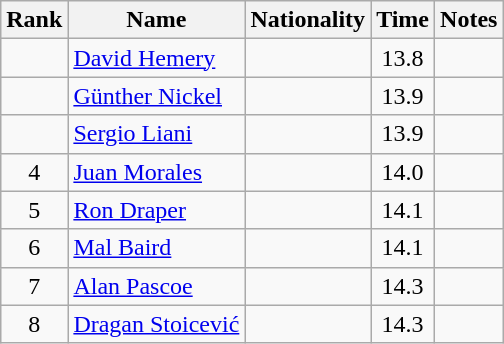<table class="wikitable sortable" style="text-align:center">
<tr>
<th>Rank</th>
<th>Name</th>
<th>Nationality</th>
<th>Time</th>
<th>Notes</th>
</tr>
<tr>
<td></td>
<td align=left><a href='#'>David Hemery</a></td>
<td align=left></td>
<td>13.8</td>
<td></td>
</tr>
<tr>
<td></td>
<td align=left><a href='#'>Günther Nickel</a></td>
<td align=left></td>
<td>13.9</td>
<td></td>
</tr>
<tr>
<td></td>
<td align=left><a href='#'>Sergio Liani</a></td>
<td align=left></td>
<td>13.9</td>
<td></td>
</tr>
<tr>
<td>4</td>
<td align=left><a href='#'>Juan Morales</a></td>
<td align=left></td>
<td>14.0</td>
<td></td>
</tr>
<tr>
<td>5</td>
<td align=left><a href='#'>Ron Draper</a></td>
<td align=left></td>
<td>14.1</td>
<td></td>
</tr>
<tr>
<td>6</td>
<td align=left><a href='#'>Mal Baird</a></td>
<td align=left></td>
<td>14.1</td>
<td></td>
</tr>
<tr>
<td>7</td>
<td align=left><a href='#'>Alan Pascoe</a></td>
<td align=left></td>
<td>14.3</td>
<td></td>
</tr>
<tr>
<td>8</td>
<td align=left><a href='#'>Dragan Stoicević</a></td>
<td align=left></td>
<td>14.3</td>
<td></td>
</tr>
</table>
